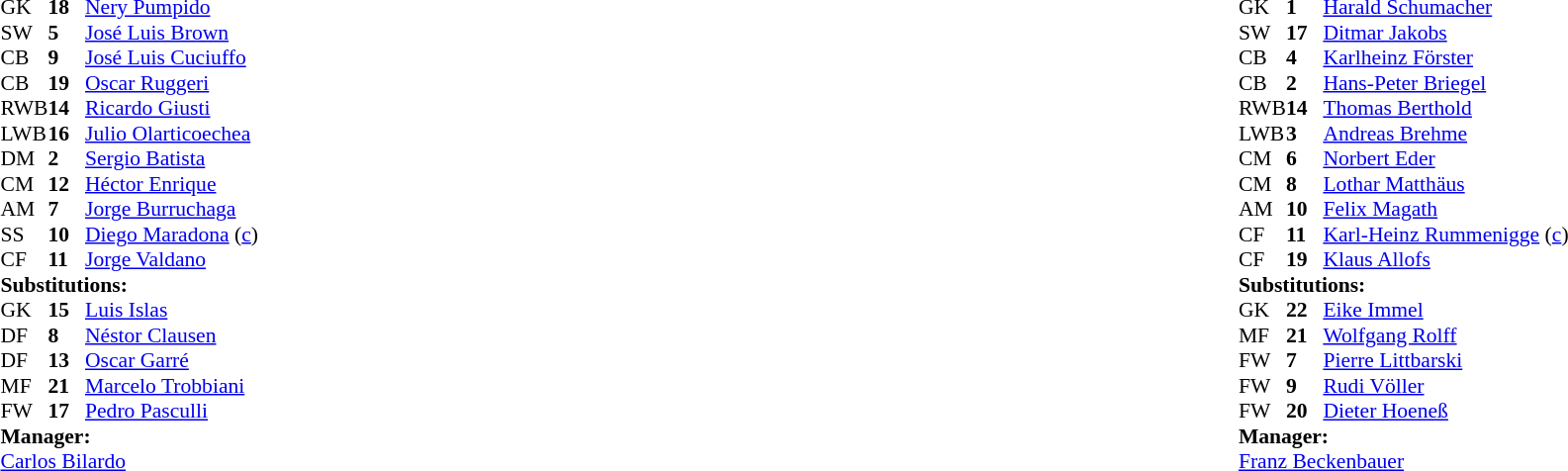<table width="100%">
<tr>
<td valign="top" width="50%"><br><table style="font-size: 90%" cellspacing="0" cellpadding="0">
<tr>
<th width="25"></th>
<th width="25"></th>
</tr>
<tr>
<td>GK</td>
<td><strong>18</strong></td>
<td><a href='#'>Nery Pumpido</a></td>
<td></td>
</tr>
<tr>
<td>SW</td>
<td><strong>5</strong></td>
<td><a href='#'>José Luis Brown</a></td>
</tr>
<tr>
<td>CB</td>
<td><strong>9</strong></td>
<td><a href='#'>José Luis Cuciuffo</a></td>
</tr>
<tr>
<td>CB</td>
<td><strong>19</strong></td>
<td><a href='#'>Oscar Ruggeri</a></td>
</tr>
<tr>
<td>RWB</td>
<td><strong>14</strong></td>
<td><a href='#'>Ricardo Giusti</a></td>
</tr>
<tr>
<td>LWB</td>
<td><strong>16</strong></td>
<td><a href='#'>Julio Olarticoechea</a></td>
<td></td>
</tr>
<tr>
<td>DM</td>
<td><strong>2</strong></td>
<td><a href='#'>Sergio Batista</a></td>
</tr>
<tr>
<td>CM</td>
<td><strong>12</strong></td>
<td><a href='#'>Héctor Enrique</a></td>
<td></td>
</tr>
<tr>
<td>AM</td>
<td><strong>7</strong></td>
<td><a href='#'>Jorge Burruchaga</a></td>
<td></td>
<td></td>
</tr>
<tr>
<td>SS</td>
<td><strong>10</strong></td>
<td><a href='#'>Diego Maradona</a> (<a href='#'>c</a>)</td>
<td></td>
</tr>
<tr>
<td>CF</td>
<td><strong>11</strong></td>
<td><a href='#'>Jorge Valdano</a></td>
</tr>
<tr>
<td colspan=3><strong>Substitutions:</strong></td>
</tr>
<tr>
<td>GK</td>
<td><strong>15</strong></td>
<td><a href='#'>Luis Islas</a></td>
</tr>
<tr>
<td>DF</td>
<td><strong>8</strong></td>
<td><a href='#'>Néstor Clausen</a></td>
</tr>
<tr>
<td>DF</td>
<td><strong>13</strong></td>
<td><a href='#'>Oscar Garré</a></td>
</tr>
<tr>
<td>MF</td>
<td><strong>21</strong></td>
<td><a href='#'>Marcelo Trobbiani</a></td>
<td></td>
<td></td>
</tr>
<tr>
<td>FW</td>
<td><strong>17</strong></td>
<td><a href='#'>Pedro Pasculli</a></td>
</tr>
<tr>
<td colspan=3><strong>Manager:</strong></td>
</tr>
<tr>
<td colspan=3><a href='#'>Carlos Bilardo</a></td>
</tr>
</table>
</td>
<td valign="top"></td>
<td valign="top" width="50%"><br><table style="font-size: 90%" cellspacing="0" cellpadding="0" align="center">
<tr>
<th width=25></th>
<th width=25></th>
</tr>
<tr>
<td>GK</td>
<td><strong>1</strong></td>
<td><a href='#'>Harald Schumacher</a></td>
</tr>
<tr>
<td>SW</td>
<td><strong>17</strong></td>
<td><a href='#'>Ditmar Jakobs</a></td>
</tr>
<tr>
<td>CB</td>
<td><strong>4</strong></td>
<td><a href='#'>Karlheinz Förster</a></td>
</tr>
<tr>
<td>CB</td>
<td><strong>2</strong></td>
<td><a href='#'>Hans-Peter Briegel</a></td>
<td></td>
</tr>
<tr>
<td>RWB</td>
<td><strong>14</strong></td>
<td><a href='#'>Thomas Berthold</a></td>
</tr>
<tr>
<td>LWB</td>
<td><strong>3</strong></td>
<td><a href='#'>Andreas Brehme</a></td>
</tr>
<tr>
<td>CM</td>
<td><strong>6</strong></td>
<td><a href='#'>Norbert Eder</a></td>
</tr>
<tr>
<td>CM</td>
<td><strong>8</strong></td>
<td><a href='#'>Lothar Matthäus</a></td>
<td></td>
</tr>
<tr>
<td>AM</td>
<td><strong>10</strong></td>
<td><a href='#'>Felix Magath</a></td>
<td></td>
<td></td>
</tr>
<tr>
<td>CF</td>
<td><strong>11</strong></td>
<td><a href='#'>Karl-Heinz Rummenigge</a> (<a href='#'>c</a>)</td>
</tr>
<tr>
<td>CF</td>
<td><strong>19</strong></td>
<td><a href='#'>Klaus Allofs</a></td>
<td></td>
<td></td>
</tr>
<tr>
<td colspan=3><strong>Substitutions:</strong></td>
</tr>
<tr>
<td>GK</td>
<td><strong>22</strong></td>
<td><a href='#'>Eike Immel</a></td>
</tr>
<tr>
<td>MF</td>
<td><strong>21</strong></td>
<td><a href='#'>Wolfgang Rolff</a></td>
</tr>
<tr>
<td>FW</td>
<td><strong>7</strong></td>
<td><a href='#'>Pierre Littbarski</a></td>
</tr>
<tr>
<td>FW</td>
<td><strong>9</strong></td>
<td><a href='#'>Rudi Völler</a></td>
<td></td>
<td></td>
</tr>
<tr>
<td>FW</td>
<td><strong>20</strong></td>
<td><a href='#'>Dieter Hoeneß</a></td>
<td></td>
<td></td>
</tr>
<tr>
<td colspan=3><strong>Manager:</strong></td>
</tr>
<tr>
<td colspan=3><a href='#'>Franz Beckenbauer</a></td>
</tr>
</table>
</td>
</tr>
</table>
